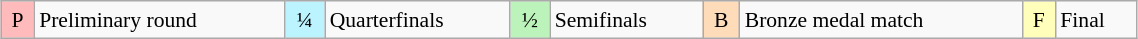<table class="wikitable" style="margin:0.5em auto; font-size:90%; line-height:1.25em" width=60%>
<tr>
<td bgcolor="#FFBBBB" align=center>P</td>
<td>Preliminary round</td>
<td bgcolor="#BBF3FF" align=center>¼</td>
<td>Quarterfinals</td>
<td bgcolor="#BBF3BB" align=center>½</td>
<td>Semifinals</td>
<td bgcolor="#FEDCBA" align=center>B</td>
<td>Bronze medal match</td>
<td bgcolor="#FFFFBB" align=center>F</td>
<td>Final</td>
</tr>
</table>
